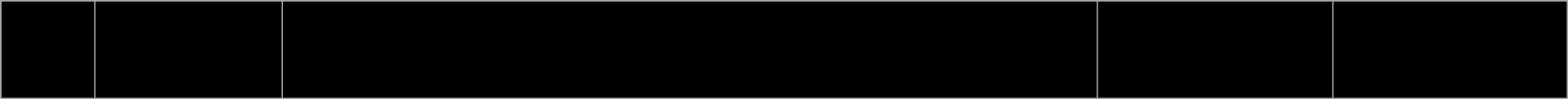<table class=wikitable plainrowheaders width=100% style=background:#FFFFFF;">
<tr>
<th style=background:#000000 width=6%><span>Ep #</span></th>
<th style=background:#000000 width=12%><span>Production Code</span></th>
<th style=background:#000000><span>Title</span></th>
<th style=background:#000000 width=15%><span>Airdate</span></th>
<th style=background:#000000 width=15%><span>Viewers<br>(millions)</span><br>
<br><br>



</th>
</tr>
</table>
